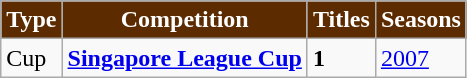<table class="wikitable">
<tr>
<th style="background:#5d2b00; color:white; text-align:center;">Type</th>
<th style="background:#5d2b00; color:white; text-align:center;">Competition</th>
<th style="background:#5d2b00; color:white; text-align:center;">Titles</th>
<th style="background:#5d2b00; color:white; text-align:center;">Seasons</th>
</tr>
<tr>
<td>Cup</td>
<td><strong><a href='#'>Singapore League Cup</a></strong></td>
<td><strong>1</strong></td>
<td><a href='#'>2007</a></td>
</tr>
</table>
